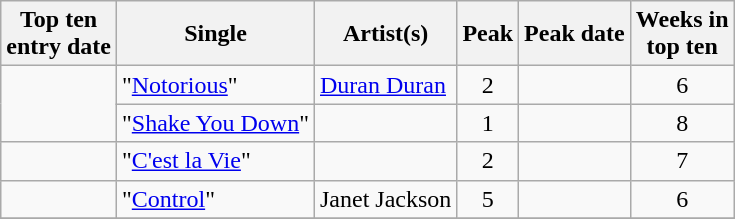<table class="wikitable sortable">
<tr>
<th>Top ten<br>entry date</th>
<th>Single</th>
<th>Artist(s)</th>
<th data-sort-type="number">Peak</th>
<th>Peak date</th>
<th data-sort-type="number">Weeks in<br>top ten</th>
</tr>
<tr>
<td rowspan="2"></td>
<td>"<a href='#'>Notorious</a>"</td>
<td><a href='#'>Duran Duran</a></td>
<td align="center">2</td>
<td></td>
<td align="center">6</td>
</tr>
<tr>
<td>"<a href='#'>Shake You Down</a>"</td>
<td></td>
<td align="center">1</td>
<td></td>
<td align="center">8</td>
</tr>
<tr>
<td></td>
<td>"<a href='#'>C'est la Vie</a>"</td>
<td></td>
<td align="center">2</td>
<td></td>
<td align="center">7</td>
</tr>
<tr>
<td></td>
<td>"<a href='#'>Control</a>"</td>
<td>Janet Jackson</td>
<td align="center">5</td>
<td></td>
<td align="center">6</td>
</tr>
<tr>
</tr>
</table>
